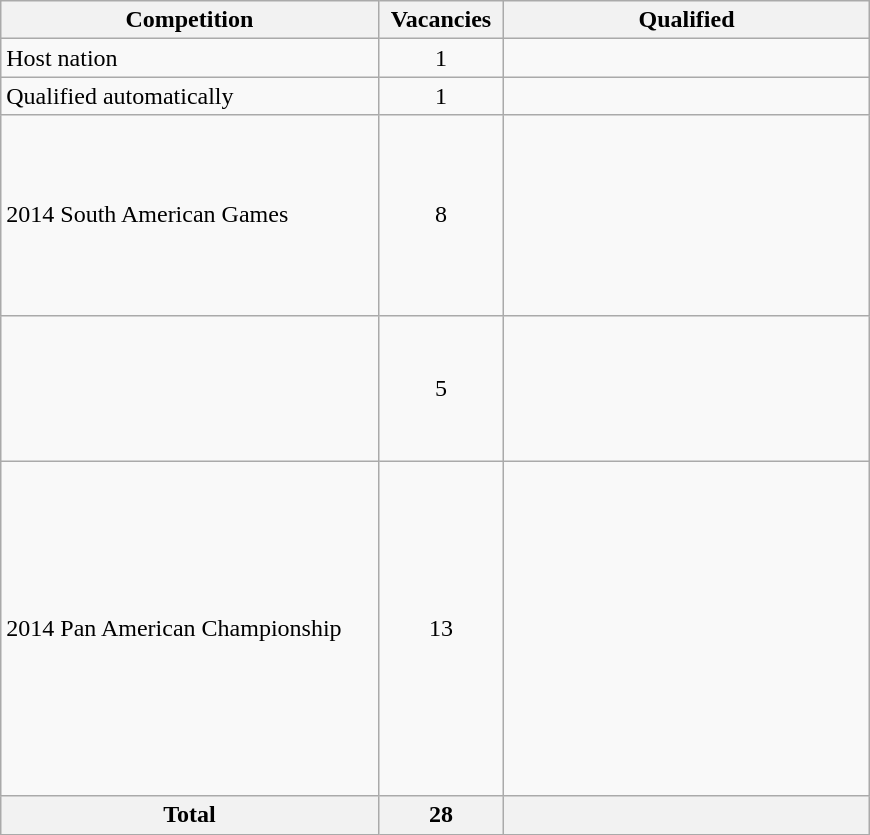<table class = "wikitable" width=580>
<tr>
<th width=300>Competition</th>
<th width=80>Vacancies</th>
<th width=300>Qualified</th>
</tr>
<tr>
<td>Host nation</td>
<td align="center">1</td>
<td></td>
</tr>
<tr>
<td>Qualified automatically</td>
<td align="center">1</td>
<td></td>
</tr>
<tr>
<td>2014 South American Games</td>
<td align="center">8</td>
<td><br><br><br><br><br><br><br></td>
</tr>
<tr>
<td></td>
<td align="center">5</td>
<td><br><br><br><br><br></td>
</tr>
<tr>
<td>2014 Pan American Championship</td>
<td align="center">13</td>
<td><br><br><br><br><br><br><br><br><br><br><br><br></td>
</tr>
<tr>
<th>Total</th>
<th>28</th>
<th></th>
</tr>
</table>
